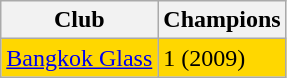<table class="wikitable sortable">
<tr>
<th>Club</th>
<th>Champions</th>
</tr>
<tr ! style="background:gold;">
<td><a href='#'>Bangkok Glass</a></td>
<td>1 (2009)</td>
</tr>
</table>
